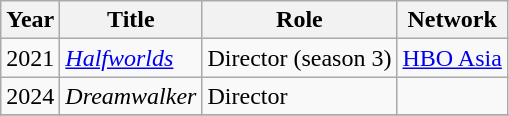<table class="wikitable">
<tr>
<th scope="col">Year</th>
<th scope="col">Title</th>
<th scope="col">Role</th>
<th scope="col">Network</th>
</tr>
<tr>
<td>2021</td>
<td><em><a href='#'>Halfworlds</a></em></td>
<td>Director (season 3)</td>
<td><a href='#'>HBO Asia</a></td>
</tr>
<tr>
<td>2024</td>
<td><em>Dreamwalker</em></td>
<td>Director</td>
<td></td>
</tr>
<tr>
</tr>
</table>
